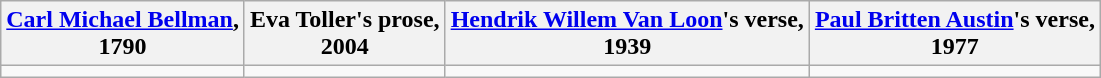<table class="wikitable">
<tr>
<th><a href='#'>Carl Michael Bellman</a>,<br>1790</th>
<th>Eva Toller's prose,<br>2004</th>
<th><a href='#'>Hendrik Willem Van Loon</a>'s verse,<br>1939</th>
<th><a href='#'>Paul Britten Austin</a>'s verse,<br>1977</th>
</tr>
<tr>
<td></td>
<td></td>
<td></td>
<td></td>
</tr>
</table>
